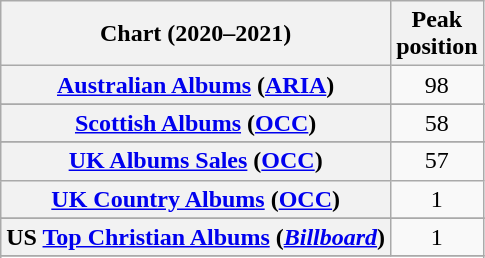<table class="wikitable sortable plainrowheaders" style="text-align:center">
<tr>
<th scope="col">Chart (2020–2021)</th>
<th scope="col">Peak<br>position</th>
</tr>
<tr>
<th scope="row"><a href='#'>Australian Albums</a> (<a href='#'>ARIA</a>)</th>
<td>98</td>
</tr>
<tr>
</tr>
<tr>
<th scope="row"><a href='#'>Scottish Albums</a> (<a href='#'>OCC</a>)</th>
<td>58</td>
</tr>
<tr>
</tr>
<tr>
<th scope="row"><a href='#'>UK Albums Sales</a> (<a href='#'>OCC</a>)</th>
<td>57</td>
</tr>
<tr>
<th scope="row"><a href='#'>UK Country Albums</a> (<a href='#'>OCC</a>)</th>
<td>1</td>
</tr>
<tr>
</tr>
<tr>
<th scope="row">US <a href='#'>Top Christian Albums</a> (<em><a href='#'>Billboard</a></em>)</th>
<td>1</td>
</tr>
<tr>
</tr>
<tr>
</tr>
</table>
